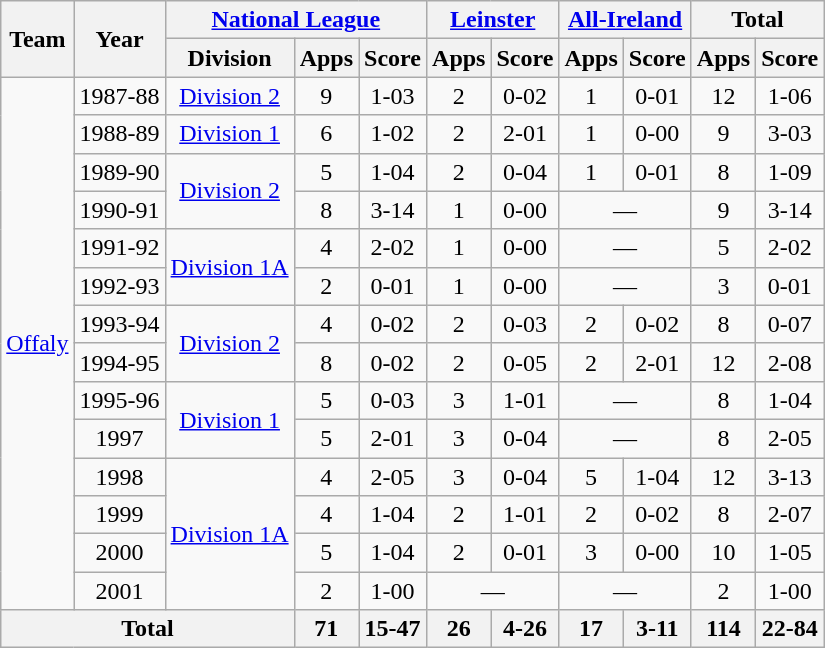<table class="wikitable" style="text-align:center">
<tr>
<th rowspan="2">Team</th>
<th rowspan="2">Year</th>
<th colspan="3"><a href='#'>National League</a></th>
<th colspan="2"><a href='#'>Leinster</a></th>
<th colspan="2"><a href='#'>All-Ireland</a></th>
<th colspan="2">Total</th>
</tr>
<tr>
<th>Division</th>
<th>Apps</th>
<th>Score</th>
<th>Apps</th>
<th>Score</th>
<th>Apps</th>
<th>Score</th>
<th>Apps</th>
<th>Score</th>
</tr>
<tr>
<td rowspan="14"><a href='#'>Offaly</a></td>
<td>1987-88</td>
<td rowspan="1"><a href='#'>Division 2</a></td>
<td>9</td>
<td>1-03</td>
<td>2</td>
<td>0-02</td>
<td>1</td>
<td>0-01</td>
<td>12</td>
<td>1-06</td>
</tr>
<tr>
<td>1988-89</td>
<td rowspan="1"><a href='#'>Division 1</a></td>
<td>6</td>
<td>1-02</td>
<td>2</td>
<td>2-01</td>
<td>1</td>
<td>0-00</td>
<td>9</td>
<td>3-03</td>
</tr>
<tr>
<td>1989-90</td>
<td rowspan="2"><a href='#'>Division 2</a></td>
<td>5</td>
<td>1-04</td>
<td>2</td>
<td>0-04</td>
<td>1</td>
<td>0-01</td>
<td>8</td>
<td>1-09</td>
</tr>
<tr>
<td>1990-91</td>
<td>8</td>
<td>3-14</td>
<td>1</td>
<td>0-00</td>
<td colspan=2>—</td>
<td>9</td>
<td>3-14</td>
</tr>
<tr>
<td>1991-92</td>
<td rowspan="2"><a href='#'>Division 1A</a></td>
<td>4</td>
<td>2-02</td>
<td>1</td>
<td>0-00</td>
<td colspan=2>—</td>
<td>5</td>
<td>2-02</td>
</tr>
<tr>
<td>1992-93</td>
<td>2</td>
<td>0-01</td>
<td>1</td>
<td>0-00</td>
<td colspan=2>—</td>
<td>3</td>
<td>0-01</td>
</tr>
<tr>
<td>1993-94</td>
<td rowspan="2"><a href='#'>Division 2</a></td>
<td>4</td>
<td>0-02</td>
<td>2</td>
<td>0-03</td>
<td>2</td>
<td>0-02</td>
<td>8</td>
<td>0-07</td>
</tr>
<tr>
<td>1994-95</td>
<td>8</td>
<td>0-02</td>
<td>2</td>
<td>0-05</td>
<td>2</td>
<td>2-01</td>
<td>12</td>
<td>2-08</td>
</tr>
<tr>
<td>1995-96</td>
<td rowspan="2"><a href='#'>Division 1</a></td>
<td>5</td>
<td>0-03</td>
<td>3</td>
<td>1-01</td>
<td colspan=2>—</td>
<td>8</td>
<td>1-04</td>
</tr>
<tr>
<td>1997</td>
<td>5</td>
<td>2-01</td>
<td>3</td>
<td>0-04</td>
<td colspan=2>—</td>
<td>8</td>
<td>2-05</td>
</tr>
<tr>
<td>1998</td>
<td rowspan="4"><a href='#'>Division 1A</a></td>
<td>4</td>
<td>2-05</td>
<td>3</td>
<td>0-04</td>
<td>5</td>
<td>1-04</td>
<td>12</td>
<td>3-13</td>
</tr>
<tr>
<td>1999</td>
<td>4</td>
<td>1-04</td>
<td>2</td>
<td>1-01</td>
<td>2</td>
<td>0-02</td>
<td>8</td>
<td>2-07</td>
</tr>
<tr>
<td>2000</td>
<td>5</td>
<td>1-04</td>
<td>2</td>
<td>0-01</td>
<td>3</td>
<td>0-00</td>
<td>10</td>
<td>1-05</td>
</tr>
<tr>
<td>2001</td>
<td>2</td>
<td>1-00</td>
<td colspan=2>—</td>
<td colspan=2>—</td>
<td>2</td>
<td>1-00</td>
</tr>
<tr>
<th colspan="3">Total</th>
<th>71</th>
<th>15-47</th>
<th>26</th>
<th>4-26</th>
<th>17</th>
<th>3-11</th>
<th>114</th>
<th>22-84</th>
</tr>
</table>
